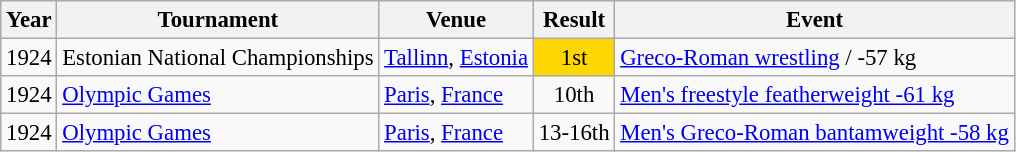<table class="wikitable" style="font-size: 95%;">
<tr>
<th>Year</th>
<th>Tournament</th>
<th>Venue</th>
<th>Result</th>
<th>Event</th>
</tr>
<tr>
<td>1924</td>
<td>Estonian National Championships</td>
<td><a href='#'>Tallinn</a>, <a href='#'>Estonia</a></td>
<td align="center" bgcolor=gold>1st</td>
<td><a href='#'>Greco-Roman wrestling</a> / -57 kg</td>
</tr>
<tr>
<td>1924</td>
<td><a href='#'>Olympic Games</a></td>
<td><a href='#'>Paris</a>, <a href='#'>France</a></td>
<td align="center">10th</td>
<td><a href='#'>Men's freestyle featherweight -61 kg</a></td>
</tr>
<tr>
<td>1924</td>
<td><a href='#'>Olympic Games</a></td>
<td><a href='#'>Paris</a>, <a href='#'>France</a></td>
<td align="center">13-16th</td>
<td><a href='#'>Men's Greco-Roman bantamweight -58 kg</a></td>
</tr>
</table>
